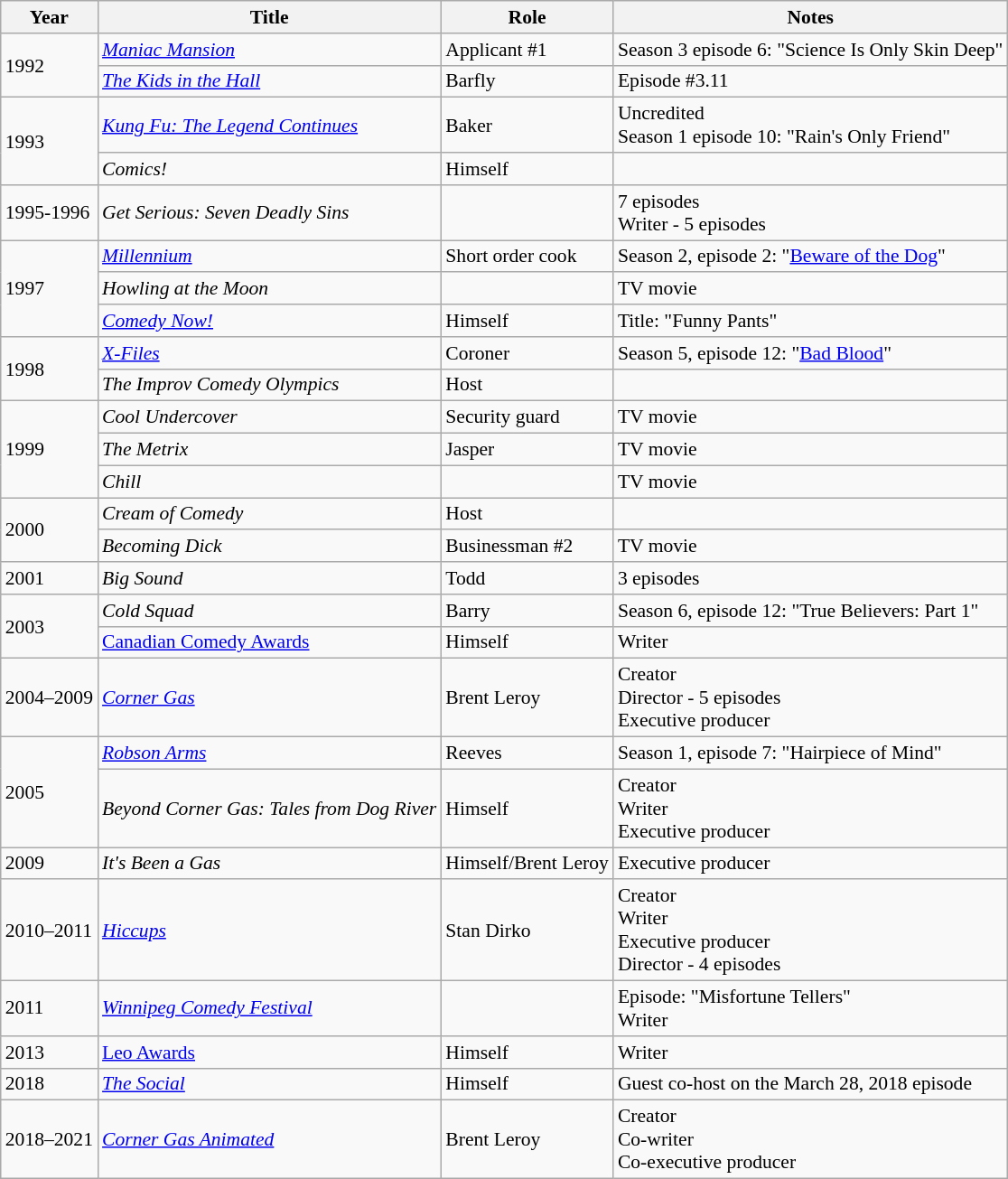<table class="wikitable sortable" style="font-size:90%;">
<tr align="center">
<th>Year</th>
<th>Title</th>
<th>Role</th>
<th class="unsortable">Notes</th>
</tr>
<tr>
<td rowspan=2>1992</td>
<td><em><a href='#'>Maniac Mansion</a></em></td>
<td>Applicant #1</td>
<td>Season 3 episode 6: "Science Is Only Skin Deep"</td>
</tr>
<tr>
<td data-sort-value="Kids in the Hall, The"><em><a href='#'>The Kids in the Hall</a></em></td>
<td>Barfly</td>
<td>Episode #3.11</td>
</tr>
<tr>
<td rowspan=2>1993</td>
<td><em><a href='#'>Kung Fu: The Legend Continues</a></em></td>
<td>Baker</td>
<td>Uncredited<br> Season 1 episode 10: "Rain's Only Friend"</td>
</tr>
<tr>
<td><em>Comics!</em></td>
<td>Himself</td>
<td></td>
</tr>
<tr>
<td>1995-1996</td>
<td><em>Get Serious: Seven Deadly Sins</em></td>
<td></td>
<td>7 episodes<br> Writer - 5 episodes</td>
</tr>
<tr>
<td rowspan=3>1997</td>
<td><em><a href='#'>Millennium</a></em></td>
<td>Short order cook</td>
<td>Season 2, episode 2: "<a href='#'>Beware of the Dog</a>"</td>
</tr>
<tr>
<td><em>Howling at the Moon</em></td>
<td></td>
<td>TV movie</td>
</tr>
<tr>
<td><em><a href='#'>Comedy Now!</a></em></td>
<td>Himself</td>
<td>Title: "Funny Pants"</td>
</tr>
<tr>
<td rowspan=2>1998</td>
<td><em><a href='#'>X-Files</a></em></td>
<td>Coroner</td>
<td>Season 5, episode 12: "<a href='#'>Bad Blood</a>"</td>
</tr>
<tr>
<td data-sort-value="Improv Comedy Olympics, The"><em>The Improv Comedy Olympics</em></td>
<td>Host</td>
<td></td>
</tr>
<tr>
<td rowspan=3>1999</td>
<td><em>Cool Undercover</em></td>
<td>Security guard</td>
<td>TV movie</td>
</tr>
<tr>
<td data-sort-value="Metrix, The"><em>The Metrix</em></td>
<td>Jasper</td>
<td>TV movie</td>
</tr>
<tr>
<td><em>Chill</em></td>
<td></td>
<td>TV movie</td>
</tr>
<tr>
<td rowspan=2>2000</td>
<td><em>Cream of Comedy</em></td>
<td>Host</td>
<td></td>
</tr>
<tr>
<td><em>Becoming Dick</em></td>
<td>Businessman #2</td>
<td>TV movie</td>
</tr>
<tr>
<td>2001</td>
<td><em>Big Sound</em></td>
<td>Todd</td>
<td>3 episodes</td>
</tr>
<tr>
<td rowspan=2>2003</td>
<td><em>Cold Squad</em></td>
<td>Barry</td>
<td>Season 6, episode 12: "True Believers: Part 1"</td>
</tr>
<tr>
<td><a href='#'>Canadian Comedy Awards</a></td>
<td>Himself</td>
<td>Writer</td>
</tr>
<tr>
<td>2004–2009</td>
<td><em><a href='#'>Corner Gas</a></em></td>
<td>Brent Leroy</td>
<td>Creator<br> Director - 5 episodes<br> Executive producer</td>
</tr>
<tr>
<td rowspan=2>2005</td>
<td><em><a href='#'>Robson Arms</a></em></td>
<td>Reeves</td>
<td>Season 1, episode 7: "Hairpiece of Mind"</td>
</tr>
<tr>
<td><em>Beyond Corner Gas: Tales from Dog River</em></td>
<td>Himself</td>
<td>Creator<br> Writer<br> Executive producer</td>
</tr>
<tr>
<td>2009</td>
<td><em>It's Been a Gas</em></td>
<td>Himself/Brent Leroy</td>
<td>Executive producer</td>
</tr>
<tr>
<td>2010–2011</td>
<td><em><a href='#'>Hiccups</a></em></td>
<td>Stan Dirko</td>
<td>Creator<br> Writer<br> Executive producer<br> Director - 4 episodes</td>
</tr>
<tr>
<td>2011</td>
<td><em><a href='#'>Winnipeg Comedy Festival</a></em></td>
<td></td>
<td>Episode: "Misfortune Tellers"<br> Writer</td>
</tr>
<tr>
<td>2013</td>
<td><a href='#'>Leo Awards</a></td>
<td>Himself</td>
<td>Writer</td>
</tr>
<tr>
<td>2018</td>
<td data-sort-value="Social, The"><em><a href='#'>The Social</a></em></td>
<td>Himself</td>
<td>Guest co-host on the March 28, 2018 episode</td>
</tr>
<tr>
<td>2018–2021</td>
<td><em><a href='#'>Corner Gas Animated</a></em></td>
<td>Brent Leroy</td>
<td>Creator<br> Co-writer<br> Co-executive producer</td>
</tr>
</table>
